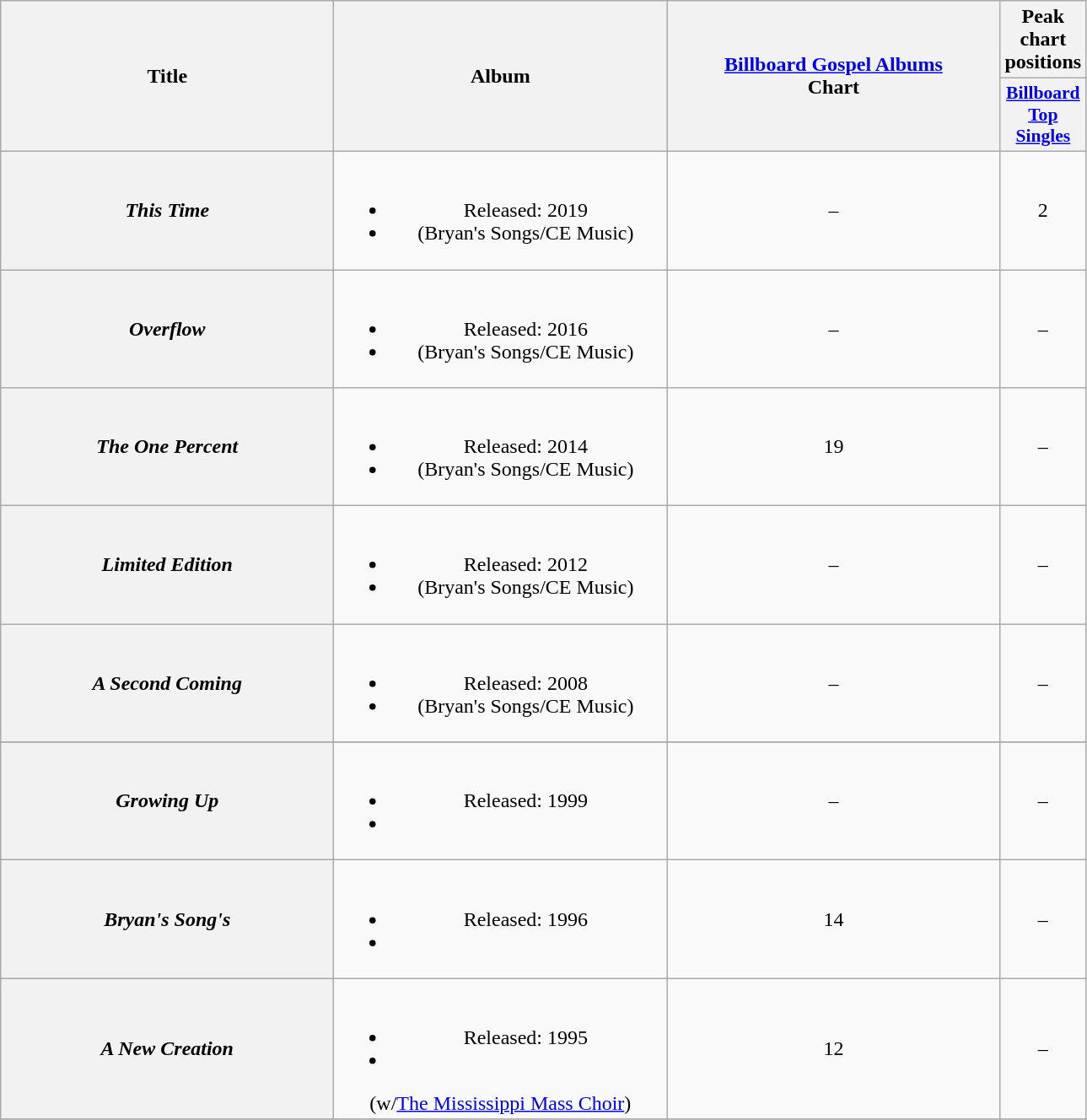<table class="wikitable plainrowheaders" style="text-align:center;">
<tr>
<th scope="col" rowspan="2" style="width:16em;">Title</th>
<th scope="col" rowspan="2" style="width:16em;">Album</th>
<th scope="col" rowspan="2" style="width:16em;"><a href='#'>Billboard Gospel Albums</a> <br> Chart</th>
<th scope="col" colspan="1">Peak chart positions</th>
</tr>
<tr>
<th style="width:3em; font-size:90%"><a href='#'>Billboard<br>Top<br>Singles</a></th>
</tr>
<tr>
<th scope="row"><em>This Time</em></th>
<td><br><ul><li>Released: 2019</li><li>(Bryan's Songs/CE Music)</li></ul></td>
<td>–</td>
<td>2</td>
</tr>
<tr>
<th scope="row"><em>Overflow</em></th>
<td><br><ul><li>Released: 2016</li><li>(Bryan's Songs/CE Music)</li></ul></td>
<td>–</td>
<td>–</td>
</tr>
<tr>
<th scope="row"><em>The One Percent</em></th>
<td><br><ul><li>Released: 2014</li><li>(Bryan's Songs/CE Music)</li></ul></td>
<td>19</td>
<td>–</td>
</tr>
<tr>
<th scope="row"><em>Limited Edition</em></th>
<td><br><ul><li>Released: 2012</li><li>(Bryan's Songs/CE Music)</li></ul></td>
<td>–</td>
<td>–</td>
</tr>
<tr>
<th scope="row"><em>A Second Coming</em></th>
<td><br><ul><li>Released: 2008</li><li>(Bryan's Songs/CE Music)</li></ul></td>
<td>–</td>
<td>–</td>
</tr>
<tr>
</tr>
<tr>
<th scope="row"><em>Growing Up</em></th>
<td><br><ul><li>Released: 1999</li><li></li></ul></td>
<td>–</td>
<td>–</td>
</tr>
<tr>
<th scope="row"><em>Bryan's Song's</em></th>
<td><br><ul><li>Released: 1996</li><li></li></ul></td>
<td>14</td>
<td>–</td>
</tr>
<tr>
<th scope="row"><em>A New Creation</em></th>
<td><br><ul><li>Released: 1995</li><li></li></ul>(w/<a href='#'>The Mississippi Mass Choir</a>)</td>
<td>12</td>
<td>–</td>
</tr>
<tr>
</tr>
</table>
